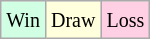<table class="wikitable">
<tr>
<td style="background-color: #d0ffe3;"><small>Win</small></td>
<td style="background-color: #ffffdd;"><small>Draw</small></td>
<td style="background-color: #ffd0e3;"><small>Loss</small></td>
</tr>
</table>
